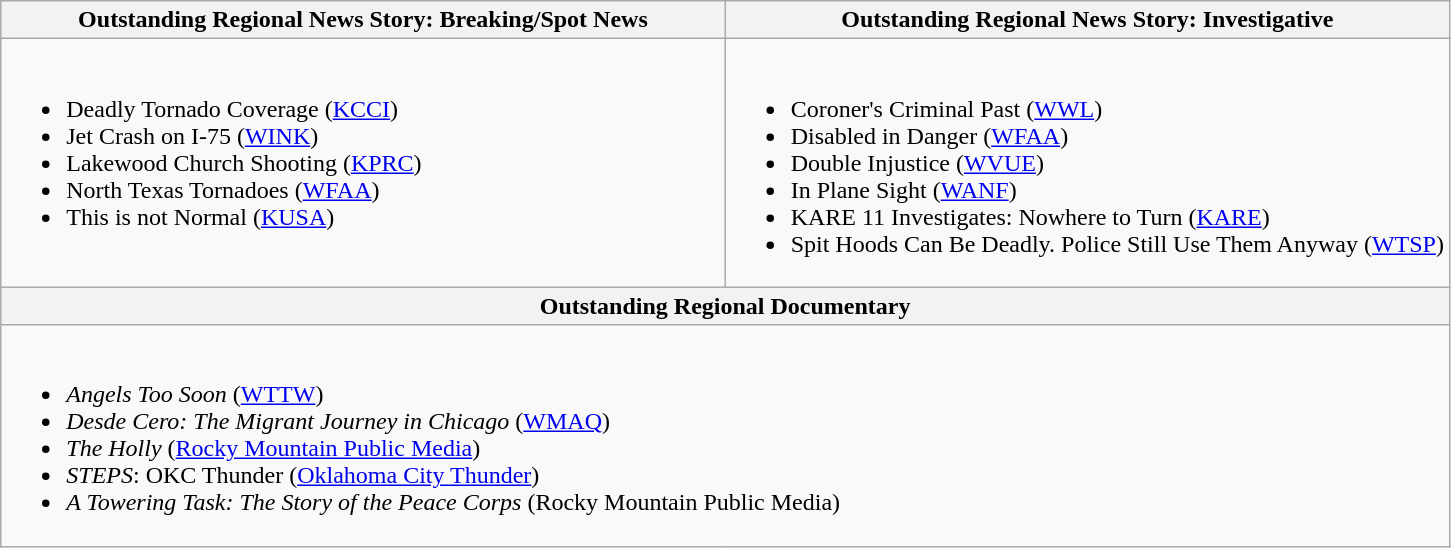<table class=wikitable>
<tr>
<th style="width:50%">Outstanding Regional News Story: Breaking/Spot News</th>
<th style="width:50%">Outstanding Regional News Story: Investigative</th>
</tr>
<tr>
<td valign="top"><br><ul><li>Deadly Tornado Coverage (<a href='#'>KCCI</a>)</li><li>Jet Crash on I-75 (<a href='#'>WINK</a>)</li><li>Lakewood Church Shooting (<a href='#'>KPRC</a>)</li><li>North Texas Tornadoes (<a href='#'>WFAA</a>)</li><li>This is not Normal (<a href='#'>KUSA</a>)</li></ul></td>
<td valign="top"><br><ul><li>Coroner's Criminal Past (<a href='#'>WWL</a>)</li><li>Disabled in Danger (<a href='#'>WFAA</a>)</li><li>Double Injustice (<a href='#'>WVUE</a>)</li><li>In Plane Sight (<a href='#'>WANF</a>)</li><li>KARE 11 Investigates: Nowhere to Turn (<a href='#'>KARE</a>)</li><li>Spit Hoods Can Be Deadly. Police Still Use Them Anyway (<a href='#'>WTSP</a>)</li></ul></td>
</tr>
<tr>
<th colspan="2">Outstanding Regional Documentary</th>
</tr>
<tr>
<td colspan="2"><br><ul><li><em>Angels Too Soon</em> (<a href='#'>WTTW</a>)</li><li><em>Desde Cero: The Migrant Journey in Chicago</em> (<a href='#'>WMAQ</a>)</li><li><em>The Holly</em> (<a href='#'>Rocky Mountain Public Media</a>)</li><li><em>STEPS</em>: OKC Thunder (<a href='#'>Oklahoma City Thunder</a>)</li><li><em>A Towering Task: The Story of the Peace Corps</em> (Rocky Mountain Public Media)</li></ul></td>
</tr>
</table>
